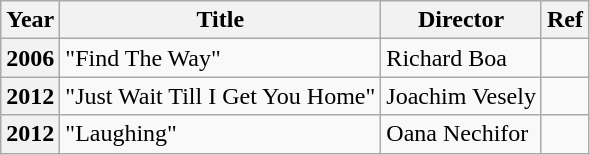<table class="wikitable plainrowheaders" style="text-align:left;">
<tr>
<th scope="col">Year</th>
<th scope="col">Title</th>
<th scope="col">Director</th>
<th scope="col">Ref</th>
</tr>
<tr>
<th scope="row">2006</th>
<td>"Find The Way"</td>
<td>Richard Boa</td>
<td></td>
</tr>
<tr>
<th scope="row">2012</th>
<td>"Just Wait Till I Get You Home"</td>
<td>Joachim Vesely</td>
<td></td>
</tr>
<tr>
<th scope="row">2012</th>
<td>"Laughing"</td>
<td>Oana Nechifor</td>
<td></td>
</tr>
</table>
